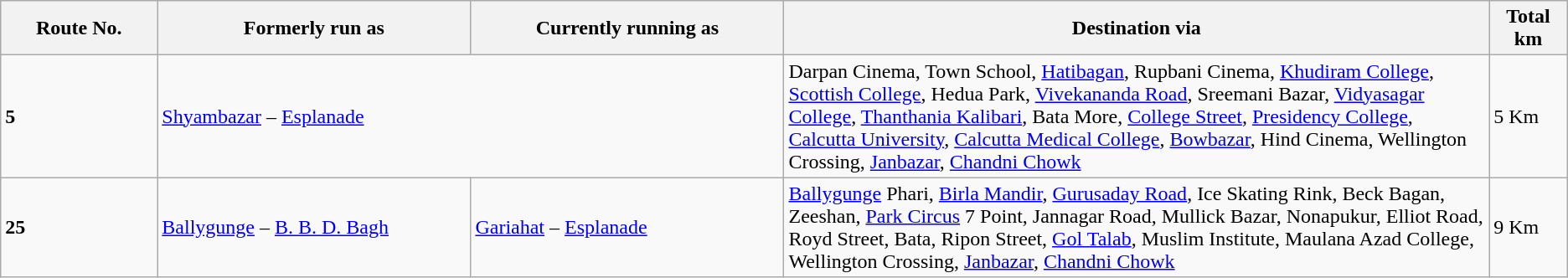<table class="wikitable sortable">
<tr align=center>
<th width="10%">Route No.</th>
<th width="20%">Formerly run as</th>
<th width="20%">Currently running as</th>
<th width="45%">Destination via</th>
<th width="10%">Total km</th>
</tr>
<tr>
<td><strong>5</strong></td>
<td colspan="2"><a href='#'>Shyambazar</a> – <a href='#'>Esplanade</a></td>
<td>Darpan Cinema, Town School, <a href='#'>Hatibagan</a>, Rupbani Cinema, <a href='#'>Khudiram College</a>, <a href='#'>Scottish College</a>, Hedua Park, <a href='#'>Vivekananda Road</a>, Sreemani Bazar, <a href='#'>Vidyasagar College</a>, <a href='#'>Thanthania Kalibari</a>, Bata More, <a href='#'>College Street</a>, <a href='#'>Presidency College</a>, <a href='#'>Calcutta University</a>, <a href='#'>Calcutta Medical College</a>, <a href='#'>Bowbazar</a>, Hind Cinema, Wellington Crossing, <a href='#'>Janbazar</a>, <a href='#'>Chandni Chowk</a></td>
<td>5 Km</td>
</tr>
<tr>
<td><strong>25</strong></td>
<td><a href='#'>Ballygunge</a> – <a href='#'>B. B. D. Bagh</a></td>
<td><a href='#'>Gariahat</a> – <a href='#'>Esplanade</a></td>
<td><a href='#'>Ballygunge</a> Phari, <a href='#'>Birla Mandir</a>, <a href='#'>Gurusaday Road</a>, Ice Skating Rink, Beck Bagan, Zeeshan, <a href='#'>Park Circus</a> 7 Point, Jannagar Road, Mullick Bazar, Nonapukur, Elliot Road, Royd Street, Bata, Ripon Street, <a href='#'>Gol Talab</a>, Muslim Institute, Maulana Azad College, Wellington Crossing, <a href='#'>Janbazar</a>, <a href='#'>Chandni Chowk</a></td>
<td>9 Km</td>
</tr>
</table>
